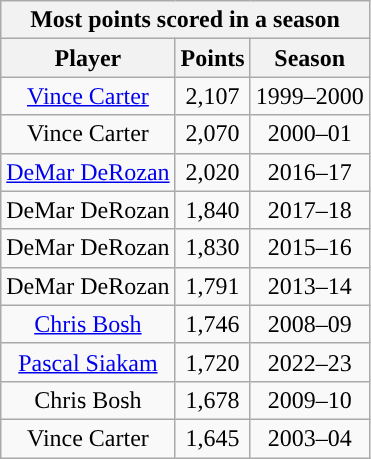<table class="wikitable sortable" style="text-align:center">
<tr>
<th colspan="3">Most points scored in a season</th>
</tr>
<tr>
<th>Player</th>
<th>Points</th>
<th>Season</th>
</tr>
<tr>
<td><a href='#'>Vince Carter</a></td>
<td>2,107</td>
<td>1999–2000</td>
</tr>
<tr>
<td>Vince Carter</td>
<td>2,070</td>
<td>2000–01</td>
</tr>
<tr>
<td><a href='#'>DeMar DeRozan</a></td>
<td>2,020</td>
<td>2016–17</td>
</tr>
<tr>
<td>DeMar DeRozan</td>
<td>1,840</td>
<td>2017–18</td>
</tr>
<tr>
<td>DeMar DeRozan</td>
<td>1,830</td>
<td>2015–16</td>
</tr>
<tr>
<td>DeMar DeRozan</td>
<td>1,791</td>
<td>2013–14</td>
</tr>
<tr>
<td><a href='#'>Chris Bosh</a></td>
<td>1,746</td>
<td>2008–09</td>
</tr>
<tr>
<td><a href='#'>Pascal Siakam</a></td>
<td>1,720</td>
<td>2022–23</td>
</tr>
<tr>
<td>Chris Bosh</td>
<td>1,678</td>
<td>2009–10</td>
</tr>
<tr>
<td>Vince Carter</td>
<td>1,645</td>
<td>2003–04</td>
</tr>
</table>
